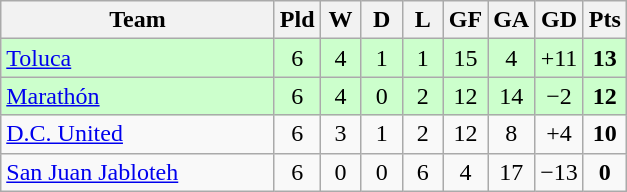<table class="wikitable" style="text-align: center;">
<tr>
<th width="175">Team</th>
<th width="20">Pld</th>
<th width="20">W</th>
<th width="20">D</th>
<th width="20">L</th>
<th width="20">GF</th>
<th width="20">GA</th>
<th width="20">GD</th>
<th width="20">Pts</th>
</tr>
<tr bgcolor=#ccffcc>
<td align=left> <a href='#'>Toluca</a></td>
<td>6</td>
<td>4</td>
<td>1</td>
<td>1</td>
<td>15</td>
<td>4</td>
<td>+11</td>
<td><strong>13</strong></td>
</tr>
<tr bgcolor=#ccffcc>
<td align=left> <a href='#'>Marathón</a></td>
<td>6</td>
<td>4</td>
<td>0</td>
<td>2</td>
<td>12</td>
<td>14</td>
<td>−2</td>
<td><strong>12</strong></td>
</tr>
<tr>
<td align=left> <a href='#'>D.C. United</a></td>
<td>6</td>
<td>3</td>
<td>1</td>
<td>2</td>
<td>12</td>
<td>8</td>
<td>+4</td>
<td><strong>10</strong></td>
</tr>
<tr>
<td align=left> <a href='#'>San Juan Jabloteh</a></td>
<td>6</td>
<td>0</td>
<td>0</td>
<td>6</td>
<td>4</td>
<td>17</td>
<td>−13</td>
<td><strong>0</strong></td>
</tr>
</table>
